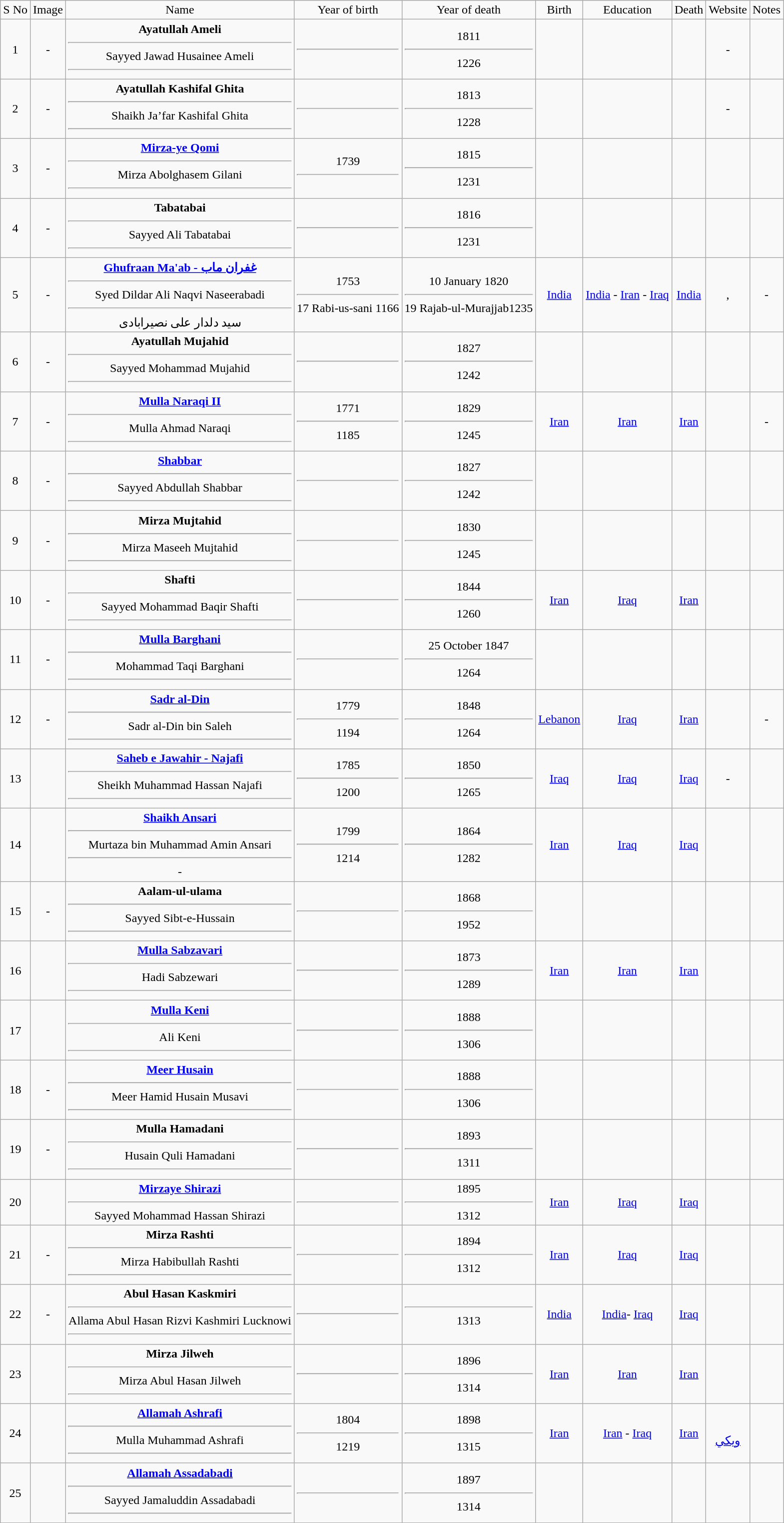<table class="wikitable sortable" style="text-align:center">
<tr>
<td>S No  <br></td>
<td>Image <br></td>
<td>Name  <br></td>
<td>Year of birth</td>
<td>Year of death</td>
<td>Birth  <br></td>
<td>Education   <br></td>
<td>Death       <br></td>
<td>Website     <br></td>
<td>Notes       <br></td>
</tr>
<tr>
<td>1</td>
<td>-</td>
<td><strong>Ayatullah Ameli</strong><hr>Sayyed Jawad Husainee Ameli<hr></td>
<td><hr></td>
<td>1811<hr>1226</td>
<td></td>
<td></td>
<td></td>
<td>-</td>
<td></td>
</tr>
<tr>
<td>2</td>
<td>-</td>
<td><strong>Ayatullah Kashifal Ghita</strong><hr>Shaikh Ja’far Kashifal Ghita<hr></td>
<td><hr></td>
<td>1813<hr>1228</td>
<td></td>
<td></td>
<td></td>
<td>-</td>
<td></td>
</tr>
<tr>
<td>3</td>
<td>-</td>
<td><strong><a href='#'>Mirza-ye Qomi</a></strong><hr> Mirza Abolghasem Gilani <hr></td>
<td>1739<hr></td>
<td>1815<hr>1231</td>
<td></td>
<td></td>
<td></td>
<td></td>
<td></td>
</tr>
<tr>
<td>4</td>
<td>-</td>
<td><strong>Tabatabai</strong><hr>Sayyed Ali Tabatabai<hr></td>
<td><hr></td>
<td>1816<hr>1231</td>
<td></td>
<td></td>
<td></td>
<td></td>
<td></td>
</tr>
<tr>
<td>5</td>
<td>-</td>
<td><strong><a href='#'>Ghufraan Ma'ab - غفران ماب</a></strong><hr>Syed Dildar Ali Naqvi Naseerabadi<hr>سيد دلدار على نصيرابادى</td>
<td>1753<hr>17 Rabi-us-sani 1166</td>
<td>10 January 1820<hr>19 Rajab-ul-Murajjab1235</td>
<td> <a href='#'>India</a></td>
<td> <a href='#'>India</a> -  <a href='#'>Iran</a> -  <a href='#'>Iraq</a></td>
<td> <a href='#'>India</a></td>
<td>, </td>
<td>-</td>
</tr>
<tr>
<td>6</td>
<td>-</td>
<td><strong>Ayatullah Mujahid</strong><hr>Sayyed Mohammad Mujahid<hr></td>
<td><hr></td>
<td>1827<hr>1242</td>
<td></td>
<td></td>
<td></td>
<td></td>
<td></td>
</tr>
<tr>
<td>7</td>
<td>-</td>
<td><strong><a href='#'>Mulla Naraqi II</a></strong><hr>Mulla Ahmad Naraqi<hr></td>
<td>1771<hr>1185</td>
<td>1829<hr>1245</td>
<td> <a href='#'>Iran</a></td>
<td> <a href='#'>Iran</a></td>
<td> <a href='#'>Iran</a></td>
<td></td>
<td>-</td>
</tr>
<tr>
<td>8</td>
<td>-</td>
<td><strong><a href='#'>Shabbar</a></strong><hr>Sayyed Abdullah Shabbar<hr></td>
<td><hr></td>
<td>1827<hr>1242</td>
<td></td>
<td></td>
<td></td>
<td></td>
<td></td>
</tr>
<tr>
<td>9</td>
<td>-</td>
<td><strong>Mirza Mujtahid</strong><hr>Mirza Maseeh Mujtahid<hr></td>
<td><hr></td>
<td>1830<hr>1245</td>
<td></td>
<td></td>
<td></td>
<td></td>
<td></td>
</tr>
<tr>
<td>10</td>
<td>-</td>
<td><strong>Shafti</strong><hr>Sayyed Mohammad Baqir Shafti<hr></td>
<td><hr></td>
<td>1844<hr>1260</td>
<td> <a href='#'>Iran</a></td>
<td> <a href='#'>Iraq</a></td>
<td> <a href='#'>Iran</a></td>
<td></td>
<td></td>
</tr>
<tr>
<td>11</td>
<td>-</td>
<td><strong><a href='#'>Mulla Barghani</a></strong><hr>Mohammad Taqi Barghani<hr></td>
<td><hr></td>
<td>25 October 1847<hr>1264</td>
<td></td>
<td></td>
<td></td>
<td></td>
<td></td>
</tr>
<tr>
<td>12</td>
<td>-</td>
<td><strong><a href='#'>Sadr al-Din</a></strong><hr>Sadr al-Din bin Saleh<hr></td>
<td>1779<hr>1194</td>
<td>1848<hr>1264</td>
<td> <a href='#'>Lebanon</a></td>
<td> <a href='#'>Iraq</a></td>
<td> <a href='#'>Iran</a></td>
<td></td>
<td>-</td>
</tr>
<tr>
<td>13</td>
<td></td>
<td><strong><a href='#'>Saheb e Jawahir - Najafi</a></strong><hr> Sheikh Muhammad Hassan Najafi <hr></td>
<td>1785 <hr> 1200</td>
<td>1850 <hr>1265</td>
<td> <a href='#'>Iraq</a></td>
<td> <a href='#'>Iraq</a></td>
<td> <a href='#'>Iraq</a></td>
<td>-</td>
<td></td>
</tr>
<tr>
<td>14</td>
<td></td>
<td><strong><a href='#'>Shaikh Ansari</a></strong><hr>Murtaza bin Muhammad Amin Ansari <hr> -</td>
<td>1799<hr>1214</td>
<td>1864<hr>1282</td>
<td> <a href='#'>Iran</a></td>
<td> <a href='#'>Iraq</a></td>
<td> <a href='#'>Iraq</a></td>
<td></td>
<td></td>
</tr>
<tr>
<td>15</td>
<td>-</td>
<td><strong>Aalam-ul-ulama</strong><hr>Sayyed Sibt-e-Hussain<hr></td>
<td><hr></td>
<td>1868<hr>1952</td>
<td></td>
<td></td>
<td></td>
<td></td>
<td></td>
</tr>
<tr>
<td>16</td>
<td></td>
<td><strong><a href='#'>Mulla Sabzavari</a></strong><hr>Hadi Sabzewari<hr></td>
<td><hr></td>
<td>1873<hr>1289</td>
<td> <a href='#'>Iran</a></td>
<td> <a href='#'>Iran</a></td>
<td> <a href='#'>Iran</a></td>
<td></td>
<td></td>
</tr>
<tr>
<td>17</td>
<td></td>
<td><strong><a href='#'>Mulla Keni</a></strong><hr>Ali Keni<hr></td>
<td><hr></td>
<td>1888<hr>1306</td>
<td></td>
<td></td>
<td></td>
<td></td>
<td></td>
</tr>
<tr>
<td>18</td>
<td>-</td>
<td><strong><a href='#'>Meer Husain</a></strong><hr>Meer Hamid Husain Musavi<hr></td>
<td><hr></td>
<td>1888<hr>1306</td>
<td></td>
<td></td>
<td></td>
<td></td>
<td></td>
</tr>
<tr>
<td>19</td>
<td>-</td>
<td><strong>Mulla Hamadani</strong><hr>Husain Quli Hamadani<hr></td>
<td><hr></td>
<td>1893<hr>1311</td>
<td></td>
<td></td>
<td></td>
<td></td>
<td></td>
</tr>
<tr>
<td>20</td>
<td></td>
<td><strong><a href='#'>Mirzaye Shirazi</a></strong><hr>Sayyed Mohammad Hassan Shirazi</td>
<td><hr></td>
<td>1895<hr>1312</td>
<td> <a href='#'>Iran</a></td>
<td> <a href='#'>Iraq</a></td>
<td> <a href='#'>Iraq</a></td>
<td></td>
<td></td>
</tr>
<tr>
<td>21</td>
<td>-</td>
<td><strong>Mirza Rashti</strong><hr>Mirza Habibullah Rashti<hr></td>
<td><hr></td>
<td>1894<hr>1312</td>
<td> <a href='#'>Iran</a></td>
<td> <a href='#'>Iraq</a></td>
<td> <a href='#'>Iraq</a></td>
<td></td>
<td></td>
</tr>
<tr>
<td>22</td>
<td>-</td>
<td><strong>Abul Hasan Kaskmiri</strong><hr>Allama Abul Hasan Rizvi Kashmiri Lucknowi<hr></td>
<td><hr></td>
<td><hr>1313</td>
<td> <a href='#'>India</a></td>
<td> <a href='#'>India</a>- <a href='#'>Iraq</a></td>
<td> <a href='#'>Iraq</a></td>
<td></td>
<td></td>
</tr>
<tr>
<td>23</td>
<td></td>
<td><strong>Mirza Jilweh</strong><hr>Mirza Abul Hasan Jilweh<hr></td>
<td><hr></td>
<td>1896<hr>1314</td>
<td> <a href='#'>Iran</a></td>
<td> <a href='#'>Iran</a></td>
<td> <a href='#'>Iran</a></td>
<td></td>
<td></td>
</tr>
<tr>
<td>24</td>
<td></td>
<td><strong><a href='#'>Allamah Ashrafi</a></strong><hr>Mulla Muhammad Ashrafi<hr></td>
<td>1804<hr>1219</td>
<td>1898<hr>1315</td>
<td> <a href='#'>Iran</a></td>
<td> <a href='#'>Iran</a> -  <a href='#'>Iraq</a></td>
<td> <a href='#'>Iran</a></td>
<td><br><a href='#'>ويكي</a></td>
<td></td>
</tr>
<tr>
<td>25</td>
<td></td>
<td><strong><a href='#'>Allamah Assadabadi</a></strong><hr>Sayyed Jamaluddin Assadabadi<hr></td>
<td><hr></td>
<td>1897<hr>1314</td>
<td></td>
<td></td>
<td></td>
<td></td>
<td></td>
</tr>
</table>
